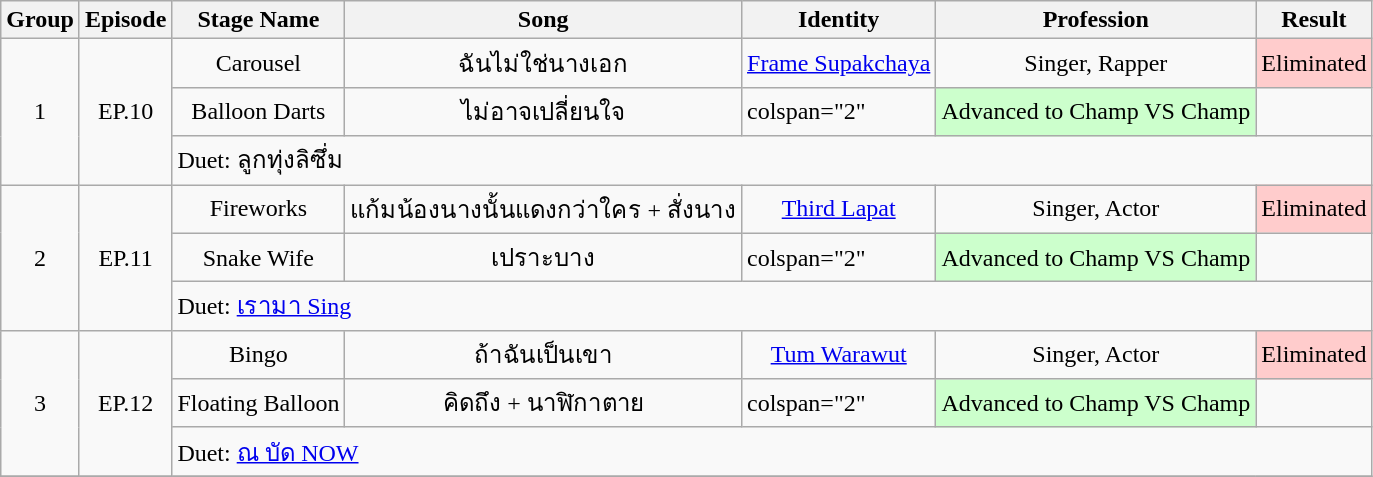<table class="wikitable">
<tr>
<th>Group</th>
<th>Episode</th>
<th>Stage Name</th>
<th>Song</th>
<th>Identity</th>
<th>Profession</th>
<th>Result</th>
</tr>
<tr>
<td align="center" rowspan="3">1</td>
<td rowspan="3" align="center">EP.10</td>
<td style="text-align:center;">Carousel</td>
<td style="text-align:center;">ฉันไม่ใช่นางเอก</td>
<td style="text-align:center;"><a href='#'>Frame Supakchaya</a></td>
<td style="text-align:center;">Singer, Rapper</td>
<td style="text-align:center; background:#ffcccc;">Eliminated</td>
</tr>
<tr>
<td style="text-align:center;">Balloon Darts</td>
<td style="text-align:center;">ไม่อาจเปลี่ยนใจ</td>
<td>colspan="2"  </td>
<td style="text-align:center; background:#ccffcc;">Advanced to Champ VS Champ</td>
</tr>
<tr>
<td colspan="5">Duet: ลูกทุ่งลิซึ่ม</td>
</tr>
<tr>
<td align="center" rowspan="3">2</td>
<td rowspan="3" align="center">EP.11</td>
<td style="text-align:center;">Fireworks</td>
<td style="text-align:center;">แก้มน้องนางนั้นแดงกว่าใคร + สั่งนาง</td>
<td style="text-align:center;"><a href='#'>Third Lapat</a></td>
<td style="text-align:center;">Singer, Actor</td>
<td style="text-align:center; background:#ffcccc;">Eliminated</td>
</tr>
<tr>
<td style="text-align:center;">Snake Wife</td>
<td style="text-align:center;">เปราะบาง</td>
<td>colspan="2"  </td>
<td style="text-align:center; background:#ccffcc;">Advanced to Champ VS Champ</td>
</tr>
<tr>
<td colspan="5">Duet: <a href='#'>เรามา Sing</a></td>
</tr>
<tr>
<td rowspan="3" align="center">3</td>
<td rowspan="3" align="center">EP.12</td>
<td style="text-align:center;">Bingo</td>
<td style="text-align:center;">ถ้าฉันเป็นเขา</td>
<td style="text-align:center;"><a href='#'>Tum Warawut</a></td>
<td style="text-align:center;">Singer, Actor</td>
<td style="text-align:center; background:#ffcccc;">Eliminated</td>
</tr>
<tr>
<td style="text-align:center;">Floating Balloon</td>
<td style="text-align:center;">คิดถึง + นาฬิกาตาย</td>
<td>colspan="2"  </td>
<td style="text-align:center; background:#ccffcc;">Advanced to Champ VS Champ</td>
</tr>
<tr>
<td colspan="5">Duet: <a href='#'>ณ บัด NOW</a></td>
</tr>
<tr>
</tr>
</table>
